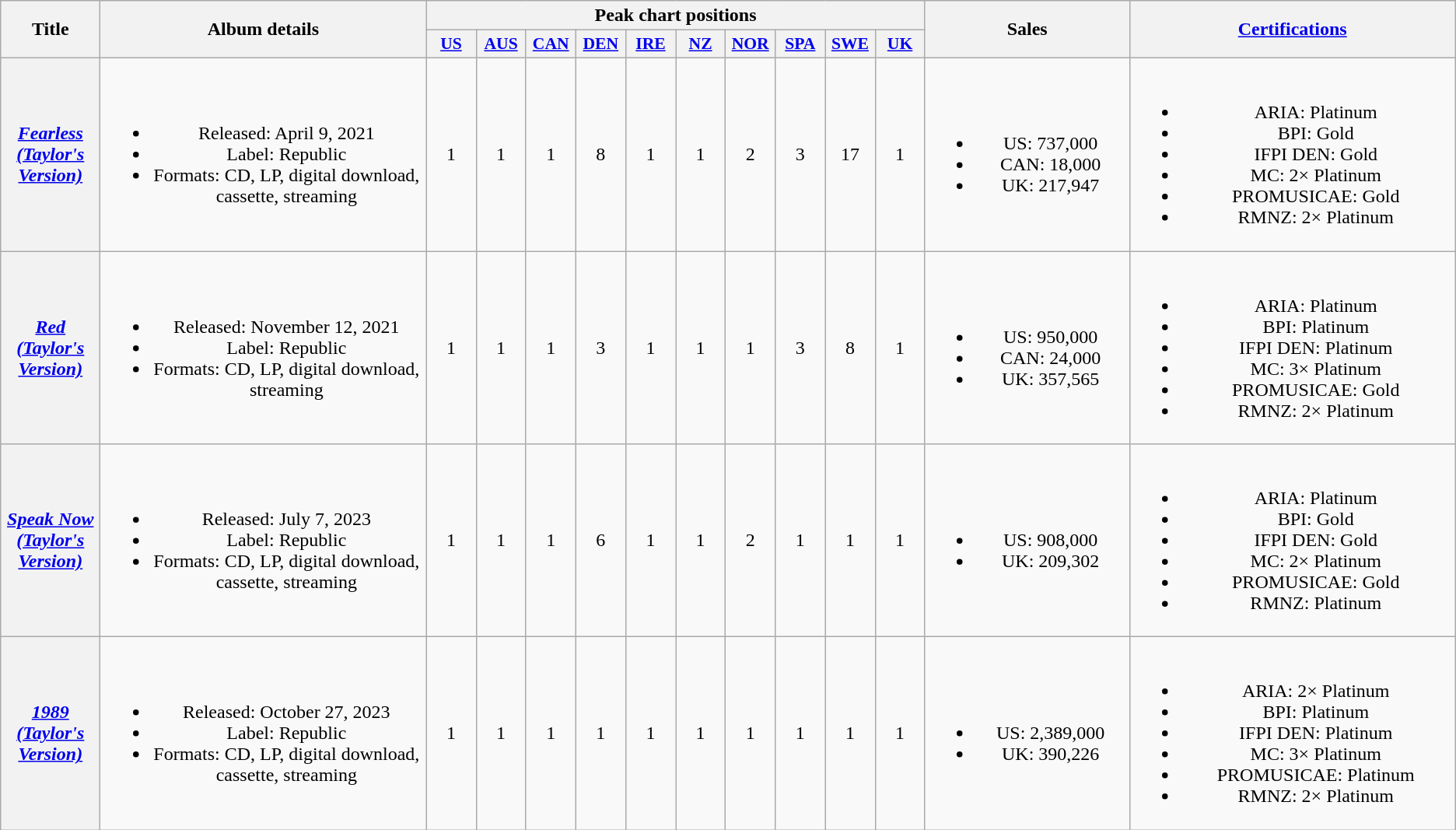<table class="wikitable plainrowheaders" style="text-align:center;">
<tr>
<th scope="col" rowspan="2">Title</th>
<th scope="col" rowspan="2" style="width:17em;">Album details</th>
<th scope="col" colspan="10">Peak chart positions</th>
<th scope="col" rowspan="2" style="width:10.5em;">Sales</th>
<th scope="col" rowspan="2" style="width:17em;"><a href='#'>Certifications</a></th>
</tr>
<tr>
<th scope="col" style="width:2.5em;font-size:90%;"><a href='#'>US</a><br></th>
<th scope="col" style="width:2.5em;font-size:90%;"><a href='#'>AUS</a><br></th>
<th scope="col" style="width:2.5em;font-size:90%;"><a href='#'>CAN</a><br></th>
<th scope="col" style="width:2.5em;font-size:90%;"><a href='#'>DEN</a><br></th>
<th scope="col" style="width:2.5em;font-size:90%;"><a href='#'>IRE</a><br></th>
<th scope="col" style="width:2.5em;font-size:90%;"><a href='#'>NZ</a><br></th>
<th scope="col" style="width:2.5em;font-size:90%;"><a href='#'>NOR</a><br></th>
<th scope="col" style="width:2.5em;font-size:90%;"><a href='#'>SPA</a><br></th>
<th scope="col" style="width:2.5em;font-size:90%;"><a href='#'>SWE</a><br></th>
<th scope="col" style="width:2.5em;font-size:90%;"><a href='#'>UK</a><br></th>
</tr>
<tr>
<th scope="row"><em><a href='#'>Fearless (Taylor's Version)</a></em></th>
<td><br><ul><li>Released: April 9, 2021</li><li>Label: Republic</li><li>Formats: CD, LP, digital download, cassette, streaming</li></ul></td>
<td>1</td>
<td>1</td>
<td>1</td>
<td>8</td>
<td>1</td>
<td>1</td>
<td>2</td>
<td>3</td>
<td>17</td>
<td>1</td>
<td><br><ul><li>US: 737,000</li><li>CAN: 18,000</li><li>UK: 217,947</li></ul></td>
<td><br><ul><li>ARIA: Platinum</li><li>BPI: Gold</li><li>IFPI DEN: Gold</li><li>MC: 2× Platinum</li><li>PROMUSICAE: Gold</li><li>RMNZ: 2× Platinum</li></ul></td>
</tr>
<tr>
<th scope="row"><em><a href='#'>Red (Taylor's Version)</a></em></th>
<td><br><ul><li>Released: November 12, 2021</li><li>Label: Republic</li><li>Formats: CD, LP, digital download, streaming</li></ul></td>
<td>1</td>
<td>1</td>
<td>1</td>
<td>3</td>
<td>1</td>
<td>1</td>
<td>1</td>
<td>3</td>
<td>8</td>
<td>1</td>
<td><br><ul><li>US: 950,000</li><li>CAN: 24,000</li><li>UK: 357,565</li></ul></td>
<td><br><ul><li>ARIA: Platinum</li><li>BPI: Platinum</li><li>IFPI DEN: Platinum</li><li>MC: 3× Platinum</li><li>PROMUSICAE: Gold</li><li>RMNZ: 2× Platinum</li></ul></td>
</tr>
<tr>
<th scope="row"><em><a href='#'>Speak Now (Taylor's Version)</a></em></th>
<td><br><ul><li>Released: July 7, 2023</li><li>Label: Republic</li><li>Formats: CD, LP, digital download, cassette, streaming</li></ul></td>
<td>1</td>
<td>1</td>
<td>1</td>
<td>6</td>
<td>1</td>
<td>1</td>
<td>2</td>
<td>1</td>
<td>1</td>
<td>1</td>
<td><br><ul><li>US: 908,000</li><li>UK: 209,302</li></ul></td>
<td><br><ul><li>ARIA: Platinum</li><li>BPI: Gold</li><li>IFPI DEN: Gold</li><li>MC: 2× Platinum</li><li>PROMUSICAE: Gold</li><li>RMNZ: Platinum</li></ul></td>
</tr>
<tr>
<th scope="row"><em><a href='#'>1989 (Taylor's Version)</a></em></th>
<td><br><ul><li>Released: October 27, 2023</li><li>Label: Republic</li><li>Formats: CD, LP, digital download, cassette, streaming</li></ul></td>
<td>1</td>
<td>1</td>
<td>1</td>
<td>1</td>
<td>1</td>
<td>1</td>
<td>1</td>
<td>1</td>
<td>1</td>
<td>1</td>
<td><br><ul><li>US: 2,389,000</li><li>UK: 390,226</li></ul></td>
<td><br><ul><li>ARIA: 2× Platinum</li><li>BPI: Platinum</li><li>IFPI DEN: Platinum</li><li>MC: 3× Platinum</li><li>PROMUSICAE: Platinum</li><li>RMNZ: 2× Platinum</li></ul></td>
</tr>
</table>
